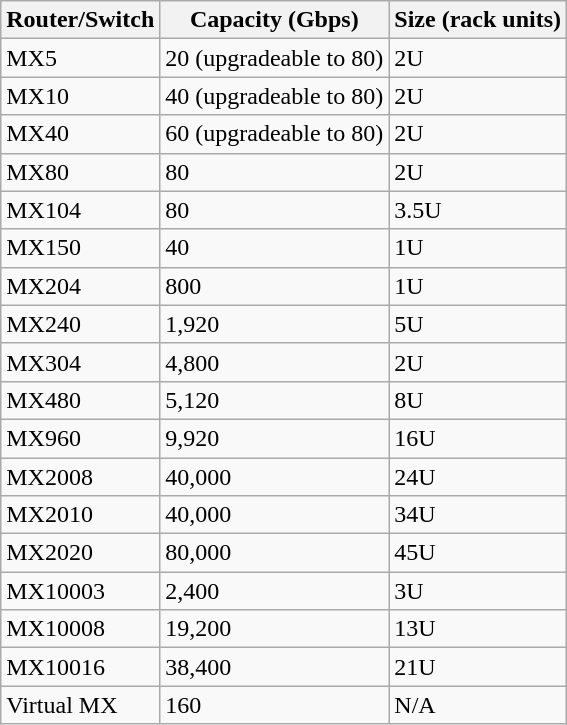<table class="wikitable">
<tr>
<th>Router/Switch</th>
<th>Capacity (Gbps)</th>
<th>Size (rack units)</th>
</tr>
<tr>
<td>MX5</td>
<td>20 (upgradeable to 80)</td>
<td>2U</td>
</tr>
<tr>
<td>MX10</td>
<td>40 (upgradeable to 80)</td>
<td>2U</td>
</tr>
<tr>
<td>MX40</td>
<td>60 (upgradeable to 80)</td>
<td>2U</td>
</tr>
<tr>
<td>MX80</td>
<td>80</td>
<td>2U</td>
</tr>
<tr>
<td>MX104</td>
<td>80</td>
<td>3.5U</td>
</tr>
<tr>
<td>MX150</td>
<td>40</td>
<td>1U</td>
</tr>
<tr>
<td>MX204</td>
<td>800</td>
<td>1U</td>
</tr>
<tr>
<td>MX240</td>
<td>1,920</td>
<td>5U</td>
</tr>
<tr>
<td>MX304</td>
<td>4,800</td>
<td>2U</td>
</tr>
<tr>
<td>MX480</td>
<td>5,120</td>
<td>8U</td>
</tr>
<tr>
<td>MX960</td>
<td>9,920</td>
<td>16U</td>
</tr>
<tr>
<td>MX2008</td>
<td>40,000</td>
<td>24U</td>
</tr>
<tr>
<td>MX2010</td>
<td>40,000</td>
<td>34U</td>
</tr>
<tr>
<td>MX2020</td>
<td>80,000</td>
<td>45U</td>
</tr>
<tr>
<td>MX10003</td>
<td>2,400</td>
<td>3U</td>
</tr>
<tr>
<td>MX10008</td>
<td>19,200</td>
<td>13U</td>
</tr>
<tr>
<td>MX10016</td>
<td>38,400</td>
<td>21U</td>
</tr>
<tr>
<td>Virtual MX</td>
<td>160</td>
<td>N/A</td>
</tr>
</table>
